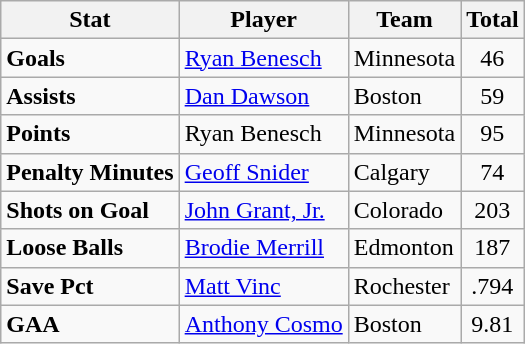<table class="wikitable">
<tr>
<th>Stat</th>
<th>Player</th>
<th>Team</th>
<th>Total</th>
</tr>
<tr>
<td><strong>Goals</strong></td>
<td><a href='#'>Ryan Benesch</a></td>
<td>Minnesota</td>
<td align="center">46</td>
</tr>
<tr>
<td><strong>Assists</strong></td>
<td><a href='#'>Dan Dawson</a></td>
<td>Boston</td>
<td align="center">59</td>
</tr>
<tr>
<td><strong>Points</strong></td>
<td>Ryan Benesch</td>
<td>Minnesota</td>
<td align="center">95</td>
</tr>
<tr>
<td><strong>Penalty Minutes</strong></td>
<td><a href='#'>Geoff Snider</a></td>
<td>Calgary</td>
<td align="center">74</td>
</tr>
<tr>
<td><strong>Shots on Goal</strong></td>
<td><a href='#'>John Grant, Jr.</a></td>
<td>Colorado</td>
<td align="center">203</td>
</tr>
<tr>
<td><strong>Loose Balls</strong></td>
<td><a href='#'>Brodie Merrill</a></td>
<td>Edmonton</td>
<td align="center">187</td>
</tr>
<tr>
<td><strong>Save Pct</strong></td>
<td><a href='#'>Matt Vinc</a></td>
<td>Rochester</td>
<td align="center">.794</td>
</tr>
<tr>
<td><strong>GAA</strong></td>
<td><a href='#'>Anthony Cosmo</a></td>
<td>Boston</td>
<td align="center">9.81</td>
</tr>
</table>
